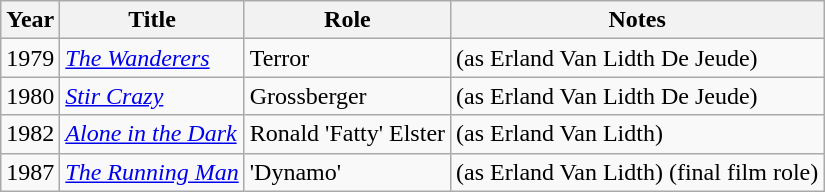<table class="wikitable">
<tr>
<th>Year</th>
<th>Title</th>
<th>Role</th>
<th>Notes</th>
</tr>
<tr>
<td>1979</td>
<td><em><a href='#'>The Wanderers</a></em></td>
<td>Terror</td>
<td>(as Erland Van Lidth De Jeude)</td>
</tr>
<tr>
<td>1980</td>
<td><em><a href='#'>Stir Crazy</a></em></td>
<td>Grossberger</td>
<td>(as Erland Van Lidth De Jeude)</td>
</tr>
<tr>
<td>1982</td>
<td><em><a href='#'>Alone in the Dark</a></em></td>
<td>Ronald 'Fatty' Elster</td>
<td>(as Erland Van Lidth)</td>
</tr>
<tr>
<td>1987</td>
<td><em><a href='#'>The Running Man</a></em></td>
<td>'Dynamo'</td>
<td>(as Erland Van Lidth) (final film role)</td>
</tr>
</table>
